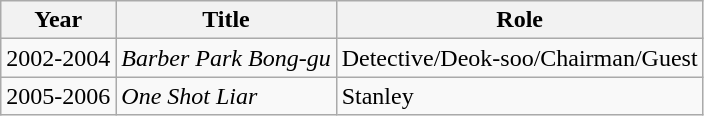<table class="wikitable sortable">
<tr>
<th>Year</th>
<th>Title</th>
<th>Role</th>
</tr>
<tr>
<td>2002-2004</td>
<td><em>Barber Park Bong-gu</em></td>
<td>Detective/Deok-soo/Chairman/Guest</td>
</tr>
<tr>
<td>2005-2006</td>
<td><em>One Shot Liar</em></td>
<td>Stanley</td>
</tr>
</table>
